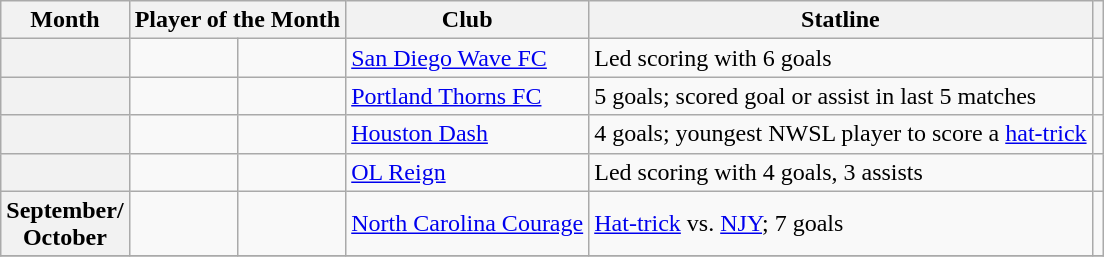<table class="wikitable sortable">
<tr>
<th scope="col">Month</th>
<th colspan=2 scope="col">Player of the Month</th>
<th scope="col">Club</th>
<th scope="col">Statline</th>
<th scope="col"></th>
</tr>
<tr>
<th scope="row"></th>
<td></td>
<td></td>
<td><a href='#'>San Diego Wave FC</a></td>
<td>Led scoring with 6 goals</td>
<td></td>
</tr>
<tr>
<th scope="row"></th>
<td></td>
<td></td>
<td><a href='#'>Portland Thorns FC</a></td>
<td>5 goals; scored goal or assist in last 5 matches</td>
<td></td>
</tr>
<tr>
<th scope="row"></th>
<td></td>
<td></td>
<td><a href='#'>Houston Dash</a></td>
<td>4 goals; youngest NWSL player to score a <a href='#'>hat-trick</a></td>
<td></td>
</tr>
<tr>
<th scope="row"></th>
<td></td>
<td></td>
<td><a href='#'>OL Reign</a></td>
<td>Led scoring with 4 goals, 3 assists</td>
<td></td>
</tr>
<tr>
<th scope="row">September/<br>October</th>
<td></td>
<td></td>
<td><a href='#'>North Carolina Courage</a></td>
<td><a href='#'>Hat-trick</a> vs. <a href='#'>NJY</a>; 7 goals</td>
<td></td>
</tr>
<tr>
</tr>
</table>
